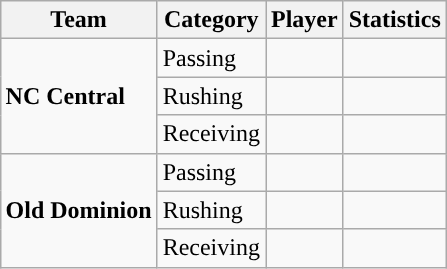<table class="wikitable" style="float: right;">
<tr>
<th>Team</th>
<th>Category</th>
<th>Player</th>
<th>Statistics</th>
</tr>
<tr>
<td rowspan=3><strong>NC Central</strong></td>
<td>Passing</td>
<td></td>
<td></td>
</tr>
<tr>
<td>Rushing</td>
<td></td>
<td></td>
</tr>
<tr>
<td>Receiving</td>
<td></td>
<td></td>
</tr>
<tr>
<td rowspan=3><strong>Old Dominion</strong></td>
<td>Passing</td>
<td></td>
<td></td>
</tr>
<tr>
<td>Rushing</td>
<td></td>
<td></td>
</tr>
<tr>
<td>Receiving</td>
<td></td>
<td></td>
</tr>
</table>
